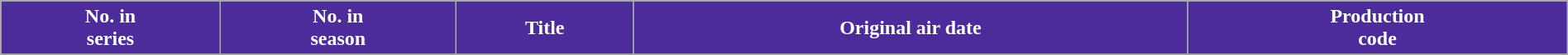<table class="wikitable plainrowheaders" width="100%" style="margin-right: 0;">
<tr>
<th style="background-color: #4c2c9b; color:#ffffff;">No. in<br>series</th>
<th style="background-color: #4c2c9b; color:#ffffff;">No. in<br>season</th>
<th style="background-color: #4c2c9b; color:#ffffff;">Title</th>
<th style="background-color: #4c2c9b; color:#ffffff;">Original air date</th>
<th style="background-color: #4c2c9b; color:#ffffff;">Production<br>code</th>
</tr>
<tr>
</tr>
</table>
